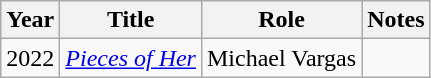<table class="wikitable unsortable">
<tr>
<th>Year</th>
<th>Title</th>
<th>Role</th>
<th>Notes</th>
</tr>
<tr>
<td>2022</td>
<td><em><a href='#'>Pieces of Her</a></em></td>
<td>Michael Vargas</td>
<td></td>
</tr>
</table>
